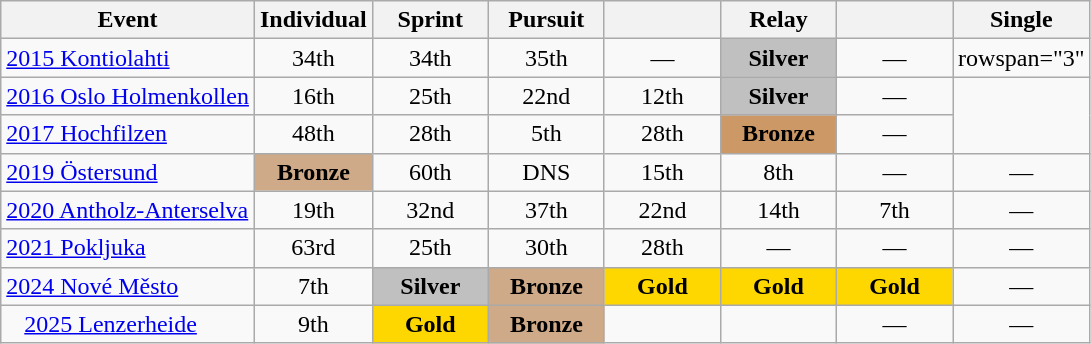<table class="wikitable" style="text-align: center;">
<tr>
<th>Event</th>
<th style="width:70px;">Individual</th>
<th style="width:70px;">Sprint</th>
<th style="width:70px;">Pursuit</th>
<th style="width:70px;"></th>
<th style="width:70px;">Relay</th>
<th style="width:70px;"></th>
<th style="width:70px;">Single </th>
</tr>
<tr>
<td align=left> <a href='#'>2015 Kontiolahti</a></td>
<td>34th</td>
<td>34th</td>
<td>35th</td>
<td>—</td>
<td style="background:silver;"><strong>Silver</strong></td>
<td>—</td>
<td>rowspan="3" </td>
</tr>
<tr>
<td align=left> <a href='#'>2016 Oslo Holmenkollen</a></td>
<td>16th</td>
<td>25th</td>
<td>22nd</td>
<td>12th</td>
<td style="background:silver;"><strong>Silver</strong></td>
<td>—</td>
</tr>
<tr>
<td align=left> <a href='#'>2017 Hochfilzen</a></td>
<td>48th</td>
<td>28th</td>
<td>5th</td>
<td>28th</td>
<td style="background:#CC9966;"><strong>Bronze</strong></td>
<td>—</td>
</tr>
<tr>
<td align=left> <a href='#'>2019 Östersund</a></td>
<td style="background:#cfaa88;"><strong>Bronze</strong></td>
<td>60th</td>
<td>DNS</td>
<td>15th</td>
<td>8th</td>
<td>—</td>
<td>—</td>
</tr>
<tr>
<td align=left> <a href='#'>2020 Antholz-Anterselva</a></td>
<td>19th</td>
<td>32nd</td>
<td>37th</td>
<td>22nd</td>
<td>14th</td>
<td>7th</td>
<td>—</td>
</tr>
<tr>
<td align=left> <a href='#'>2021 Pokljuka</a></td>
<td>63rd</td>
<td>25th</td>
<td>30th</td>
<td>28th</td>
<td>—</td>
<td>—</td>
<td>—</td>
</tr>
<tr>
<td align=left> <a href='#'>2024 Nové Město</a></td>
<td>7th</td>
<td style="background:silver;"><strong>Silver</strong></td>
<td style="background:#cfaa88;"><strong>Bronze</strong></td>
<td style="background:gold;"><strong>Gold</strong></td>
<td style="background:gold;"><strong>Gold</strong></td>
<td style="background:gold;"><strong>Gold</strong></td>
<td>—</td>
</tr>
<tr>
<td align=left>   <a href='#'>2025 Lenzerheide</a></td>
<td>9th</td>
<td style="background:gold;"><strong>Gold</strong></td>
<td style="background:#cfaa88;"><strong>Bronze</strong></td>
<td></td>
<td></td>
<td>—</td>
<td>—</td>
</tr>
</table>
